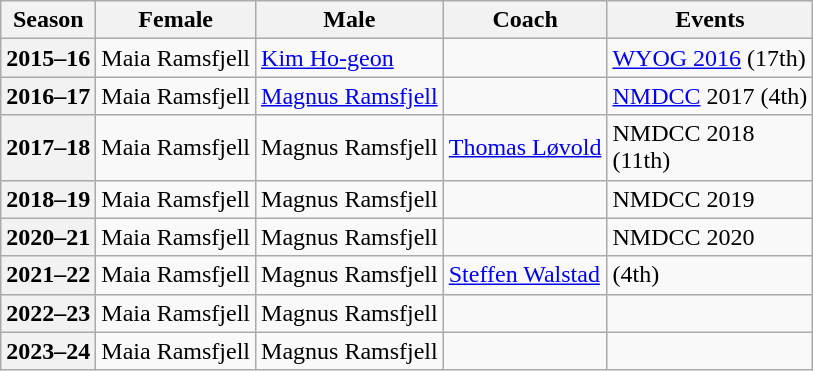<table class="wikitable">
<tr>
<th scope="col">Season</th>
<th scope="col">Female</th>
<th scope="col">Male</th>
<th scope="col">Coach</th>
<th scope="col">Events</th>
</tr>
<tr>
<th scope="row">2015–16</th>
<td> Maia Ramsfjell</td>
<td> <a href='#'>Kim Ho-geon</a></td>
<td></td>
<td><a href='#'>WYOG 2016</a> (17th)</td>
</tr>
<tr>
<th scope="row">2016–17</th>
<td>Maia Ramsfjell</td>
<td><a href='#'>Magnus Ramsfjell</a></td>
<td></td>
<td><a href='#'>NMDCC</a> 2017 (4th)</td>
</tr>
<tr>
<th scope="row">2017–18</th>
<td>Maia Ramsfjell</td>
<td>Magnus Ramsfjell</td>
<td><a href='#'>Thomas Løvold</a></td>
<td>NMDCC 2018 <br> (11th)</td>
</tr>
<tr>
<th scope="row">2018–19</th>
<td>Maia Ramsfjell</td>
<td>Magnus Ramsfjell</td>
<td></td>
<td>NMDCC 2019 </td>
</tr>
<tr>
<th scope="row">2020–21</th>
<td>Maia Ramsfjell</td>
<td>Magnus Ramsfjell</td>
<td></td>
<td>NMDCC 2020 </td>
</tr>
<tr>
<th scope="row">2021–22</th>
<td>Maia Ramsfjell</td>
<td>Magnus Ramsfjell</td>
<td><a href='#'>Steffen Walstad</a></td>
<td> (4th)</td>
</tr>
<tr>
<th scope="row">2022–23</th>
<td>Maia Ramsfjell</td>
<td>Magnus Ramsfjell</td>
<td></td>
<td></td>
</tr>
<tr>
<th scope="row">2023–24</th>
<td>Maia Ramsfjell</td>
<td>Magnus Ramsfjell</td>
<td></td>
<td></td>
</tr>
</table>
